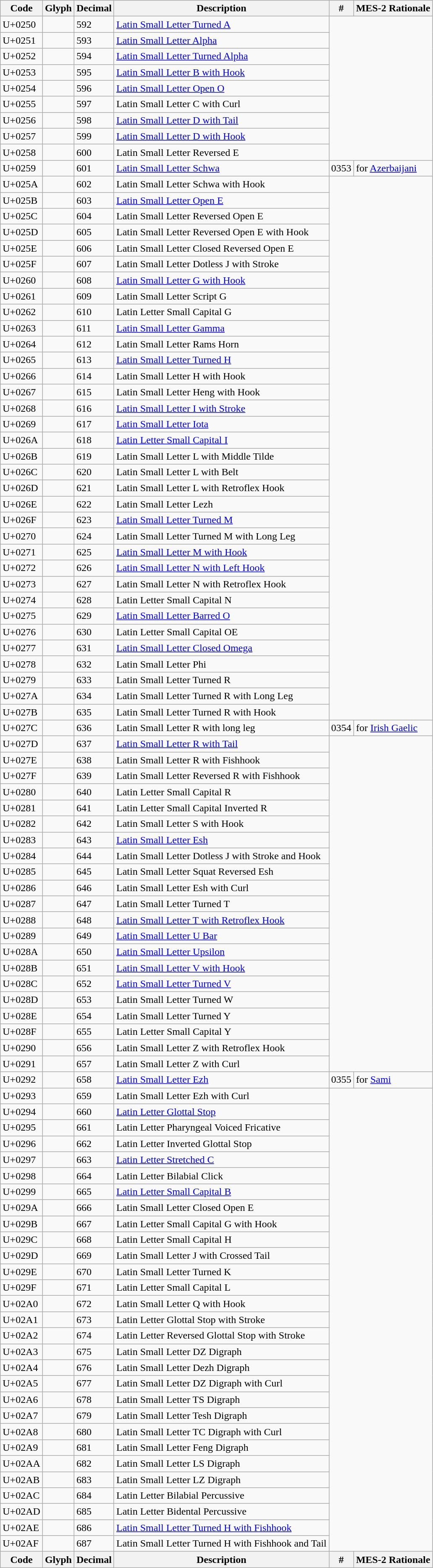<table class="wikitable sortable collapsible" id="Table_IPA_Extensions">
<tr>
<th>Code</th>
<th>Glyph</th>
<th>Decimal</th>
<th>Description</th>
<th>#</th>
<th>MES-2 Rationale</th>
</tr>
<tr>
<td>U+0250</td>
<td></td>
<td>592</td>
<td><a href='#'>Latin Small Letter Turned A</a></td>
</tr>
<tr>
<td>U+0251</td>
<td></td>
<td>593</td>
<td><a href='#'>Latin Small Letter Alpha</a></td>
</tr>
<tr>
<td>U+0252</td>
<td></td>
<td>594</td>
<td><a href='#'>Latin Small Letter Turned Alpha</a></td>
</tr>
<tr>
<td>U+0253</td>
<td></td>
<td>595</td>
<td><a href='#'>Latin Small Letter B with Hook</a></td>
</tr>
<tr>
<td>U+0254</td>
<td></td>
<td>596</td>
<td><a href='#'>Latin Small Letter Open O</a></td>
</tr>
<tr>
<td>U+0255</td>
<td></td>
<td>597</td>
<td>Latin Small Letter C with Curl</td>
</tr>
<tr>
<td>U+0256</td>
<td></td>
<td>598</td>
<td><a href='#'>Latin Small Letter D with Tail</a></td>
</tr>
<tr>
<td>U+0257</td>
<td></td>
<td>599</td>
<td><a href='#'>Latin Small Letter D with Hook</a></td>
</tr>
<tr>
<td>U+0258</td>
<td></td>
<td>600</td>
<td>Latin Small Letter Reversed E</td>
</tr>
<tr>
<td>U+0259</td>
<td></td>
<td>601</td>
<td><a href='#'>Latin Small Letter Schwa</a></td>
<td>0353</td>
<td>for <a href='#'>Azerbaijani</a></td>
</tr>
<tr>
<td>U+025A</td>
<td></td>
<td>602</td>
<td>Latin Small Letter Schwa with Hook</td>
</tr>
<tr>
<td>U+025B</td>
<td></td>
<td>603</td>
<td><a href='#'>Latin Small Letter Open E</a></td>
</tr>
<tr>
<td>U+025C</td>
<td></td>
<td>604</td>
<td>Latin Small Letter Reversed Open E</td>
</tr>
<tr>
<td>U+025D</td>
<td></td>
<td>605</td>
<td>Latin Small Letter Reversed Open E with Hook</td>
</tr>
<tr>
<td>U+025E</td>
<td></td>
<td>606</td>
<td>Latin Small Letter Closed Reversed Open E</td>
</tr>
<tr>
<td>U+025F</td>
<td></td>
<td>607</td>
<td>Latin Small Letter Dotless J with Stroke</td>
</tr>
<tr>
<td>U+0260</td>
<td></td>
<td>608</td>
<td><a href='#'>Latin Small Letter G with Hook</a></td>
</tr>
<tr>
<td>U+0261</td>
<td></td>
<td>609</td>
<td>Latin Small Letter Script G</td>
</tr>
<tr>
<td>U+0262</td>
<td></td>
<td>610</td>
<td>Latin Letter Small Capital G</td>
</tr>
<tr>
<td>U+0263</td>
<td></td>
<td>611</td>
<td><a href='#'>Latin Small Letter Gamma</a></td>
</tr>
<tr>
<td>U+0264</td>
<td></td>
<td>612</td>
<td>Latin Small Letter Rams Horn</td>
</tr>
<tr>
<td>U+0265</td>
<td></td>
<td>613</td>
<td><a href='#'>Latin Small Letter Turned H</a></td>
</tr>
<tr>
<td>U+0266</td>
<td></td>
<td>614</td>
<td>Latin Small Letter H with Hook</td>
</tr>
<tr>
<td>U+0267</td>
<td></td>
<td>615</td>
<td>Latin Small Letter Heng with Hook</td>
</tr>
<tr>
<td>U+0268</td>
<td></td>
<td>616</td>
<td><a href='#'>Latin Small Letter I with Stroke</a></td>
</tr>
<tr>
<td>U+0269</td>
<td></td>
<td>617</td>
<td><a href='#'>Latin Small Letter Iota</a></td>
</tr>
<tr>
<td>U+026A</td>
<td></td>
<td>618</td>
<td><a href='#'>Latin Letter Small Capital I</a></td>
</tr>
<tr>
<td>U+026B</td>
<td></td>
<td>619</td>
<td>Latin Small Letter L with Middle Tilde</td>
</tr>
<tr>
<td>U+026C</td>
<td></td>
<td>620</td>
<td>Latin Small Letter L with Belt</td>
</tr>
<tr>
<td>U+026D</td>
<td></td>
<td>621</td>
<td>Latin Small Letter L with Retroflex Hook</td>
</tr>
<tr>
<td>U+026E</td>
<td></td>
<td>622</td>
<td>Latin Small Letter Lezh</td>
</tr>
<tr>
<td>U+026F</td>
<td></td>
<td>623</td>
<td><a href='#'>Latin Small Letter Turned M</a></td>
</tr>
<tr>
<td>U+0270</td>
<td></td>
<td>624</td>
<td>Latin Small Letter Turned M with Long Leg</td>
</tr>
<tr>
<td>U+0271</td>
<td></td>
<td>625</td>
<td><a href='#'>Latin Small Letter M with Hook</a></td>
</tr>
<tr>
<td>U+0272</td>
<td></td>
<td>626</td>
<td><a href='#'>Latin Small Letter N with Left Hook</a></td>
</tr>
<tr>
<td>U+0273</td>
<td></td>
<td>627</td>
<td>Latin Small Letter N with Retroflex Hook</td>
</tr>
<tr>
<td>U+0274</td>
<td></td>
<td>628</td>
<td>Latin Letter Small Capital N</td>
</tr>
<tr>
<td>U+0275</td>
<td></td>
<td>629</td>
<td><a href='#'>Latin Small Letter Barred O</a></td>
</tr>
<tr>
<td>U+0276</td>
<td></td>
<td>630</td>
<td>Latin Letter Small Capital OE</td>
</tr>
<tr>
<td>U+0277</td>
<td></td>
<td>631</td>
<td><a href='#'>Latin Small Letter Closed Omega</a></td>
</tr>
<tr>
<td>U+0278</td>
<td></td>
<td>632</td>
<td>Latin Small Letter Phi</td>
</tr>
<tr>
<td>U+0279</td>
<td></td>
<td>633</td>
<td>Latin Small Letter Turned R</td>
</tr>
<tr>
<td>U+027A</td>
<td></td>
<td>634</td>
<td>Latin Small Letter Turned R with Long Leg</td>
</tr>
<tr>
<td>U+027B</td>
<td></td>
<td>635</td>
<td>Latin Small Letter Turned R with Hook</td>
</tr>
<tr>
<td>U+027C</td>
<td></td>
<td>636</td>
<td>Latin Small Letter R with long leg</td>
<td>0354</td>
<td>for <a href='#'>Irish Gaelic</a></td>
</tr>
<tr>
<td>U+027D</td>
<td></td>
<td>637</td>
<td><a href='#'>Latin Small Letter R with Tail</a></td>
</tr>
<tr>
<td>U+027E</td>
<td></td>
<td>638</td>
<td>Latin Small Letter R with Fishhook</td>
</tr>
<tr>
<td>U+027F</td>
<td></td>
<td>639</td>
<td>Latin Small Letter Reversed R with Fishhook</td>
</tr>
<tr>
<td>U+0280</td>
<td></td>
<td>640</td>
<td>Latin Letter Small Capital R</td>
</tr>
<tr>
<td>U+0281</td>
<td></td>
<td>641</td>
<td>Latin Letter Small Capital Inverted R</td>
</tr>
<tr>
<td>U+0282</td>
<td></td>
<td>642</td>
<td>Latin Small Letter S with Hook</td>
</tr>
<tr>
<td>U+0283</td>
<td></td>
<td>643</td>
<td><a href='#'>Latin Small Letter Esh</a></td>
</tr>
<tr>
<td>U+0284</td>
<td></td>
<td>644</td>
<td>Latin Small Letter Dotless J with Stroke and Hook</td>
</tr>
<tr>
<td>U+0285</td>
<td></td>
<td>645</td>
<td>Latin Small Letter Squat Reversed Esh</td>
</tr>
<tr>
<td>U+0286</td>
<td></td>
<td>646</td>
<td>Latin Small Letter Esh with Curl</td>
</tr>
<tr>
<td>U+0287</td>
<td></td>
<td>647</td>
<td>Latin Small Letter Turned T</td>
</tr>
<tr>
<td>U+0288</td>
<td></td>
<td>648</td>
<td><a href='#'>Latin Small Letter T with Retroflex Hook</a></td>
</tr>
<tr>
<td>U+0289</td>
<td></td>
<td>649</td>
<td><a href='#'>Latin Small Letter U Bar</a></td>
</tr>
<tr>
<td>U+028A</td>
<td></td>
<td>650</td>
<td><a href='#'>Latin Small Letter Upsilon</a></td>
</tr>
<tr>
<td>U+028B</td>
<td></td>
<td>651</td>
<td><a href='#'>Latin Small Letter V with Hook</a></td>
</tr>
<tr>
<td>U+028C</td>
<td></td>
<td>652</td>
<td><a href='#'>Latin Small Letter Turned V</a></td>
</tr>
<tr>
<td>U+028D</td>
<td></td>
<td>653</td>
<td>Latin Small Letter Turned W</td>
</tr>
<tr>
<td>U+028E</td>
<td></td>
<td>654</td>
<td>Latin Small Letter Turned Y</td>
</tr>
<tr>
<td>U+028F</td>
<td></td>
<td>655</td>
<td>Latin Letter Small Capital Y</td>
</tr>
<tr>
<td>U+0290</td>
<td></td>
<td>656</td>
<td>Latin Small Letter Z with Retroflex Hook</td>
</tr>
<tr>
<td>U+0291</td>
<td></td>
<td>657</td>
<td>Latin Small Letter Z with Curl</td>
</tr>
<tr>
<td>U+0292</td>
<td></td>
<td>658</td>
<td><a href='#'>Latin Small Letter Ezh</a></td>
<td>0355</td>
<td>for <a href='#'>Sami</a></td>
</tr>
<tr>
<td>U+0293</td>
<td></td>
<td>659</td>
<td>Latin Small Letter Ezh with Curl</td>
</tr>
<tr>
<td>U+0294</td>
<td></td>
<td>660</td>
<td><a href='#'>Latin Letter Glottal Stop</a></td>
</tr>
<tr>
<td>U+0295</td>
<td></td>
<td>661</td>
<td>Latin Letter Pharyngeal Voiced Fricative</td>
</tr>
<tr>
<td>U+0296</td>
<td></td>
<td>662</td>
<td>Latin Letter Inverted Glottal Stop</td>
</tr>
<tr>
<td>U+0297</td>
<td></td>
<td>663</td>
<td><a href='#'>Latin Letter Stretched C</a></td>
</tr>
<tr>
<td>U+0298</td>
<td></td>
<td>664</td>
<td>Latin Letter Bilabial Click</td>
</tr>
<tr>
<td>U+0299</td>
<td></td>
<td>665</td>
<td><a href='#'>Latin Letter Small Capital B</a></td>
</tr>
<tr>
<td>U+029A</td>
<td></td>
<td>666</td>
<td>Latin Small Letter Closed Open E</td>
</tr>
<tr>
<td>U+029B</td>
<td></td>
<td>667</td>
<td>Latin Letter Small Capital G with Hook</td>
</tr>
<tr>
<td>U+029C</td>
<td></td>
<td>668</td>
<td>Latin Letter Small Capital H</td>
</tr>
<tr>
<td>U+029D</td>
<td></td>
<td>669</td>
<td>Latin Small Letter J with Crossed Tail</td>
</tr>
<tr>
<td>U+029E</td>
<td></td>
<td>670</td>
<td>Latin Small Letter Turned K</td>
</tr>
<tr>
<td>U+029F</td>
<td></td>
<td>671</td>
<td>Latin Letter Small Capital L</td>
</tr>
<tr>
<td>U+02A0</td>
<td></td>
<td>672</td>
<td>Latin Small Letter Q with Hook</td>
</tr>
<tr>
<td>U+02A1</td>
<td></td>
<td>673</td>
<td>Latin Letter Glottal Stop with Stroke</td>
</tr>
<tr>
<td>U+02A2</td>
<td></td>
<td>674</td>
<td>Latin Letter Reversed Glottal Stop with Stroke</td>
</tr>
<tr>
<td>U+02A3</td>
<td></td>
<td>675</td>
<td>Latin Small Letter DZ Digraph</td>
</tr>
<tr>
<td>U+02A4</td>
<td></td>
<td>676</td>
<td>Latin Small Letter Dezh Digraph</td>
</tr>
<tr>
<td>U+02A5</td>
<td></td>
<td>677</td>
<td>Latin Small Letter DZ Digraph with Curl</td>
</tr>
<tr>
<td>U+02A6</td>
<td></td>
<td>678</td>
<td>Latin Small Letter TS Digraph</td>
</tr>
<tr>
<td>U+02A7</td>
<td></td>
<td>679</td>
<td>Latin Small Letter Tesh Digraph</td>
</tr>
<tr>
<td>U+02A8</td>
<td></td>
<td>680</td>
<td>Latin Small Letter TC Digraph with Curl</td>
</tr>
<tr>
<td>U+02A9</td>
<td></td>
<td>681</td>
<td>Latin Small Letter Feng Digraph</td>
</tr>
<tr>
<td>U+02AA</td>
<td></td>
<td>682</td>
<td>Latin Small Letter LS Digraph</td>
</tr>
<tr>
<td>U+02AB</td>
<td></td>
<td>683</td>
<td>Latin Small Letter LZ Digraph</td>
</tr>
<tr>
<td>U+02AC</td>
<td></td>
<td>684</td>
<td>Latin Letter Bilabial Percussive</td>
</tr>
<tr>
<td>U+02AD</td>
<td></td>
<td>685</td>
<td>Latin Letter Bidental Percussive</td>
</tr>
<tr>
<td>U+02AE</td>
<td></td>
<td>686</td>
<td><a href='#'>Latin Small Letter Turned H with Fishhook</a></td>
</tr>
<tr>
<td>U+02AF</td>
<td></td>
<td>687</td>
<td>Latin Small Letter Turned H with Fishhook and Tail</td>
</tr>
<tr class="nosort">
<th>Code</th>
<th>Glyph</th>
<th>Decimal</th>
<th>Description</th>
<th>#</th>
<th>MES-2 Rationale</th>
</tr>
</table>
